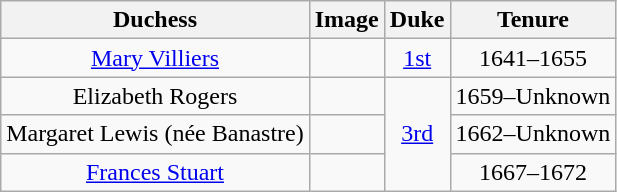<table class="wikitable" style="text-align:center">
<tr>
<th>Duchess</th>
<th>Image</th>
<th>Duke</th>
<th>Tenure</th>
</tr>
<tr>
<td><a href='#'>Mary Villiers</a></td>
<td></td>
<td><a href='#'>1st</a></td>
<td>1641–1655</td>
</tr>
<tr>
<td>Elizabeth Rogers</td>
<td></td>
<td rowspan=3><a href='#'>3rd</a></td>
<td>1659–Unknown</td>
</tr>
<tr>
<td>Margaret Lewis (née Banastre)</td>
<td></td>
<td>1662–Unknown</td>
</tr>
<tr>
<td><a href='#'>Frances Stuart</a></td>
<td></td>
<td>1667–1672</td>
</tr>
</table>
